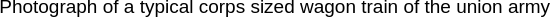<table width="635px" align="center">
<tr>
<td></td>
</tr>
<tr style="font-family: sans-serif; font-size:9.5pt">
<td>Photograph of a typical corps sized wagon train of the union army</td>
</tr>
</table>
